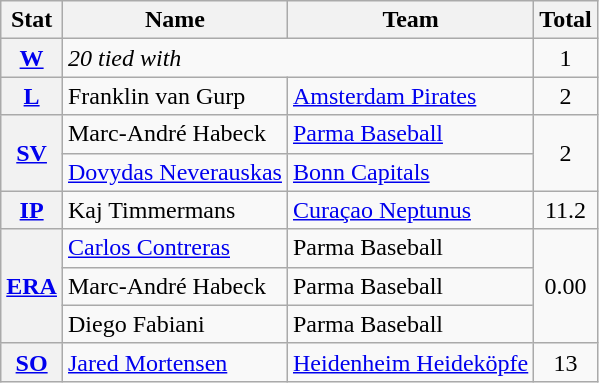<table class=wikitable>
<tr>
<th scope="col">Stat</th>
<th scope="col">Name</th>
<th scope="col">Team</th>
<th scope="col">Total</th>
</tr>
<tr>
<th scope="row"><a href='#'>W</a></th>
<td colspan=2><em>20 tied with</em></td>
<td align=center>1</td>
</tr>
<tr>
<th scope="row"><a href='#'>L</a></th>
<td> Franklin van Gurp</td>
<td> <a href='#'>Amsterdam Pirates</a></td>
<td align=center>2</td>
</tr>
<tr>
<th scope="row" rowspan=2><a href='#'>SV</a></th>
<td> Marc-André Habeck</td>
<td> <a href='#'>Parma Baseball</a></td>
<td align=center rowspan=2>2</td>
</tr>
<tr>
<td> <a href='#'>Dovydas Neverauskas</a></td>
<td> <a href='#'>Bonn Capitals</a></td>
</tr>
<tr>
<th scope="row"><a href='#'>IP</a></th>
<td> Kaj Timmermans</td>
<td> <a href='#'>Curaçao Neptunus</a></td>
<td align=center>11.2</td>
</tr>
<tr>
<th scope="row" rowspan=3><a href='#'>ERA</a></th>
<td> <a href='#'>Carlos Contreras</a></td>
<td> Parma Baseball</td>
<td align=center rowspan=3>0.00</td>
</tr>
<tr>
<td> Marc-André Habeck</td>
<td> Parma Baseball</td>
</tr>
<tr>
<td> Diego Fabiani</td>
<td> Parma Baseball</td>
</tr>
<tr>
<th scope="row"><a href='#'>SO</a></th>
<td> <a href='#'>Jared Mortensen</a></td>
<td> <a href='#'>Heidenheim Heideköpfe</a></td>
<td align=center>13</td>
</tr>
</table>
